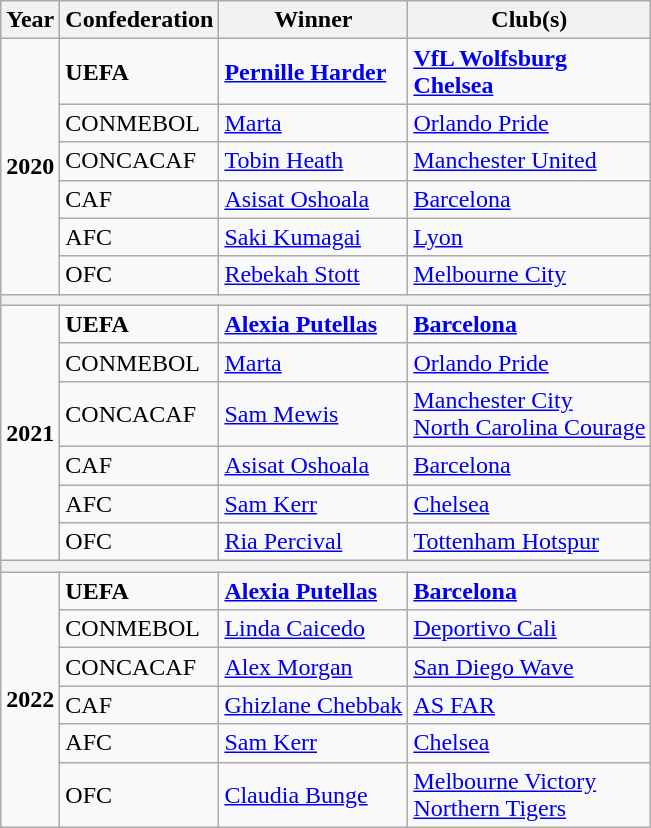<table class="wikitable">
<tr>
<th>Year</th>
<th>Confederation</th>
<th>Winner</th>
<th>Club(s)</th>
</tr>
<tr>
<td rowspan="6"><strong>2020</strong></td>
<td style="text-align:left;"><strong>UEFA</strong></td>
<td style="text-align:left;"><strong> <a href='#'>Pernille Harder</a></strong></td>
<td><strong> <a href='#'>VfL Wolfsburg</a><br> <a href='#'>Chelsea</a></strong></td>
</tr>
<tr>
<td style="text-align:left;">CONMEBOL</td>
<td style="text-align:left;"> <a href='#'>Marta</a></td>
<td> <a href='#'>Orlando Pride</a></td>
</tr>
<tr>
<td style="text-align:left;">CONCACAF</td>
<td style="text-align:left;"> <a href='#'>Tobin Heath</a></td>
<td><strong></strong> <a href='#'>Manchester United</a></td>
</tr>
<tr>
<td style="text-align:left;">CAF</td>
<td style="text-align:left;"> <a href='#'>Asisat Oshoala</a></td>
<td> <a href='#'>Barcelona</a></td>
</tr>
<tr>
<td style="text-align:left;">AFC</td>
<td style="text-align:left;"> <a href='#'>Saki Kumagai</a></td>
<td> <a href='#'>Lyon</a></td>
</tr>
<tr>
<td style="text-align:left;">OFC</td>
<td style="text-align:left;"> <a href='#'>Rebekah Stott</a></td>
<td> <a href='#'>Melbourne City</a></td>
</tr>
<tr>
<th colspan="4"></th>
</tr>
<tr>
<td rowspan="6"><strong>2021</strong></td>
<td><strong>UEFA</strong></td>
<td><strong> <a href='#'>Alexia Putellas</a></strong></td>
<td><strong> <a href='#'>Barcelona</a></strong></td>
</tr>
<tr>
<td>CONMEBOL</td>
<td> <a href='#'>Marta</a></td>
<td> <a href='#'>Orlando Pride</a></td>
</tr>
<tr>
<td>CONCACAF</td>
<td> <a href='#'>Sam Mewis</a></td>
<td> <a href='#'>Manchester City</a><br> <a href='#'>North Carolina Courage</a></td>
</tr>
<tr>
<td>CAF</td>
<td> <a href='#'>Asisat Oshoala</a></td>
<td> <a href='#'>Barcelona</a></td>
</tr>
<tr>
<td>AFC</td>
<td> <a href='#'>Sam Kerr</a></td>
<td> <a href='#'>Chelsea</a></td>
</tr>
<tr>
<td>OFC</td>
<td> <a href='#'>Ria Percival</a></td>
<td> <a href='#'>Tottenham Hotspur</a></td>
</tr>
<tr>
<th colspan="4"></th>
</tr>
<tr>
<td rowspan="6"><strong>2022</strong></td>
<td><strong>UEFA</strong></td>
<td><strong> <a href='#'>Alexia Putellas</a></strong></td>
<td><strong> <a href='#'>Barcelona</a></strong></td>
</tr>
<tr>
<td>CONMEBOL</td>
<td> <a href='#'>Linda Caicedo</a></td>
<td> <a href='#'>Deportivo Cali</a></td>
</tr>
<tr>
<td>CONCACAF</td>
<td> <a href='#'>Alex Morgan</a></td>
<td> <a href='#'>San Diego Wave</a></td>
</tr>
<tr>
<td>CAF</td>
<td> <a href='#'>Ghizlane Chebbak</a></td>
<td> <a href='#'>AS FAR</a></td>
</tr>
<tr>
<td>AFC</td>
<td> <a href='#'>Sam Kerr</a></td>
<td> <a href='#'>Chelsea</a></td>
</tr>
<tr>
<td>OFC</td>
<td> <a href='#'>Claudia Bunge</a></td>
<td> <a href='#'>Melbourne Victory</a><br> <a href='#'>Northern Tigers</a></td>
</tr>
</table>
